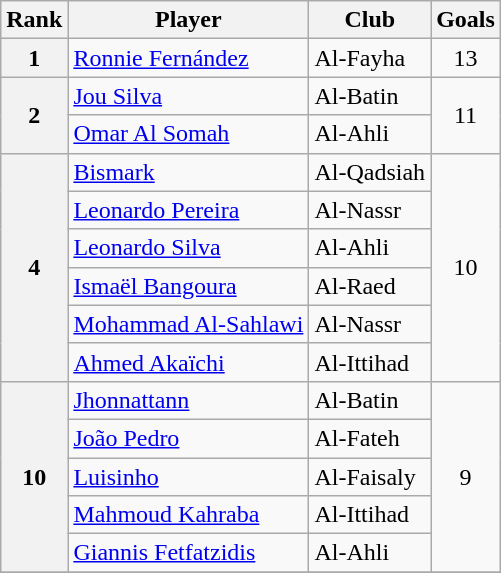<table class=wikitable>
<tr>
<th>Rank</th>
<th>Player</th>
<th>Club</th>
<th>Goals</th>
</tr>
<tr>
<th>1</th>
<td> <a href='#'>Ronnie Fernández</a></td>
<td>Al-Fayha</td>
<td align=center>13</td>
</tr>
<tr>
<th rowspan=2>2</th>
<td> <a href='#'>Jou Silva</a></td>
<td>Al-Batin</td>
<td align=center rowspan=2>11</td>
</tr>
<tr>
<td> <a href='#'>Omar Al Somah</a></td>
<td>Al-Ahli</td>
</tr>
<tr>
<th rowspan=6>4</th>
<td> <a href='#'>Bismark</a></td>
<td>Al-Qadsiah</td>
<td align=center rowspan=6>10</td>
</tr>
<tr>
<td> <a href='#'>Leonardo Pereira</a></td>
<td>Al-Nassr</td>
</tr>
<tr>
<td> <a href='#'>Leonardo Silva</a></td>
<td>Al-Ahli</td>
</tr>
<tr>
<td> <a href='#'>Ismaël Bangoura</a></td>
<td>Al-Raed</td>
</tr>
<tr>
<td> <a href='#'>Mohammad Al-Sahlawi</a></td>
<td>Al-Nassr</td>
</tr>
<tr>
<td> <a href='#'>Ahmed Akaïchi</a></td>
<td>Al-Ittihad</td>
</tr>
<tr>
<th rowspan=5>10</th>
<td> <a href='#'>Jhonnattann</a></td>
<td>Al-Batin</td>
<td align=center rowspan=5>9</td>
</tr>
<tr>
<td> <a href='#'>João Pedro</a></td>
<td>Al-Fateh</td>
</tr>
<tr>
<td> <a href='#'>Luisinho</a></td>
<td>Al-Faisaly</td>
</tr>
<tr>
<td> <a href='#'>Mahmoud Kahraba</a></td>
<td>Al-Ittihad</td>
</tr>
<tr>
<td> <a href='#'>Giannis Fetfatzidis</a></td>
<td>Al-Ahli</td>
</tr>
<tr>
</tr>
</table>
